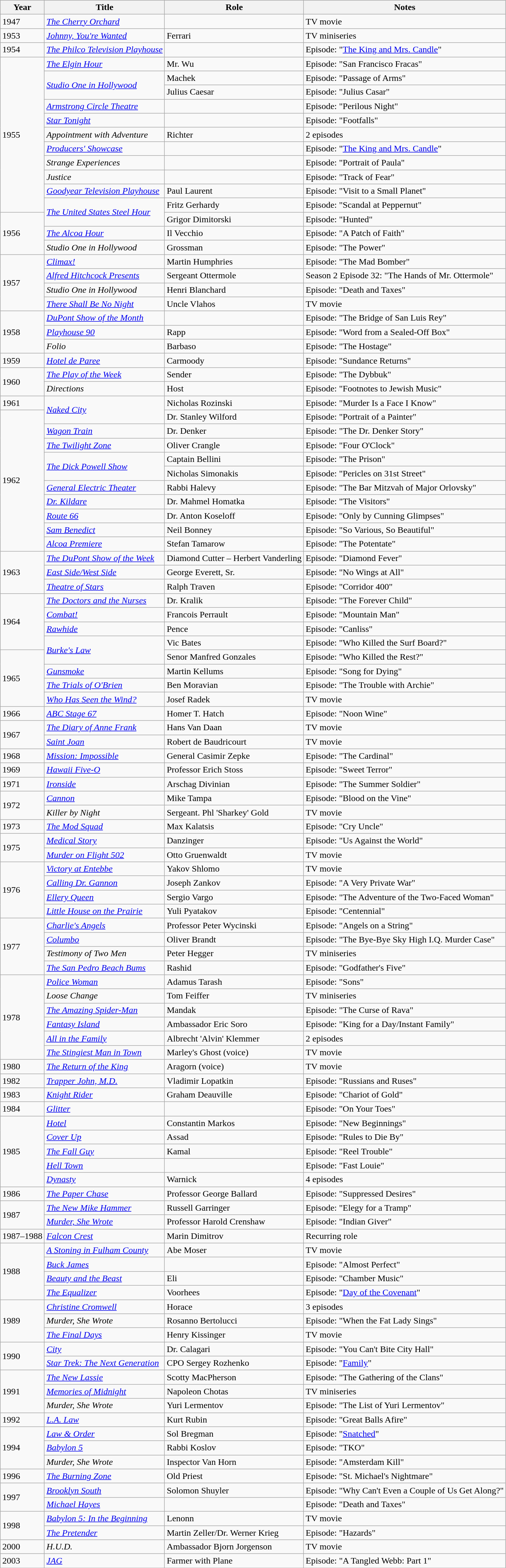<table class="wikitable sortable">
<tr>
<th>Year</th>
<th>Title</th>
<th>Role</th>
<th>Notes</th>
</tr>
<tr>
<td>1947</td>
<td><em><a href='#'>The Cherry Orchard</a></em></td>
<td></td>
<td>TV movie</td>
</tr>
<tr>
<td>1953</td>
<td><em><a href='#'>Johnny, You're Wanted</a></em></td>
<td>Ferrari</td>
<td>TV miniseries</td>
</tr>
<tr>
<td>1954</td>
<td><em><a href='#'>The Philco Television Playhouse</a></em></td>
<td></td>
<td>Episode: "<a href='#'>The King and Mrs. Candle</a>"</td>
</tr>
<tr>
<td rowspan="11">1955</td>
<td><em><a href='#'>The Elgin Hour</a></em></td>
<td>Mr. Wu</td>
<td>Episode: "San Francisco Fracas"</td>
</tr>
<tr>
<td rowspan="2"><em><a href='#'>Studio One in Hollywood</a></em></td>
<td>Machek</td>
<td>Episode: "Passage of Arms"</td>
</tr>
<tr>
<td>Julius Caesar</td>
<td>Episode: "Julius Casar"</td>
</tr>
<tr>
<td><em><a href='#'>Armstrong Circle Theatre</a></em></td>
<td></td>
<td>Episode: "Perilous Night"</td>
</tr>
<tr>
<td><em><a href='#'>Star Tonight</a></em></td>
<td></td>
<td>Episode: "Footfalls"</td>
</tr>
<tr>
<td><em>Appointment with Adventure</em></td>
<td>Richter</td>
<td>2 episodes</td>
</tr>
<tr>
<td><em><a href='#'>Producers' Showcase</a></em></td>
<td></td>
<td>Episode: "<a href='#'>The King and Mrs. Candle</a>"</td>
</tr>
<tr>
<td><em>Strange Experiences</em></td>
<td></td>
<td>Episode: "Portrait of Paula"</td>
</tr>
<tr>
<td><em>Justice</em></td>
<td></td>
<td>Episode: "Track of Fear"</td>
</tr>
<tr>
<td><em><a href='#'>Goodyear Television Playhouse</a></em></td>
<td>Paul Laurent</td>
<td>Episode: "Visit to a Small Planet"</td>
</tr>
<tr>
<td rowspan="2"><em><a href='#'>The United States Steel Hour</a></em></td>
<td>Fritz Gerhardy</td>
<td>Episode: "Scandal at Peppernut"</td>
</tr>
<tr>
<td rowspan="3">1956</td>
<td>Grigor Dimitorski</td>
<td>Episode: "Hunted"</td>
</tr>
<tr>
<td><em><a href='#'>The Alcoa Hour</a></em></td>
<td>Il Vecchio</td>
<td>Episode: "A Patch of Faith"</td>
</tr>
<tr>
<td><em>Studio One in Hollywood</em></td>
<td>Grossman</td>
<td>Episode: "The Power"</td>
</tr>
<tr>
<td rowspan="4">1957</td>
<td><em><a href='#'>Climax!</a></em></td>
<td>Martin Humphries</td>
<td>Episode: "The Mad Bomber"</td>
</tr>
<tr>
<td><em><a href='#'>Alfred Hitchcock Presents</a></em></td>
<td>Sergeant Ottermole</td>
<td>Season 2 Episode 32: "The Hands of Mr. Ottermole"</td>
</tr>
<tr>
<td><em>Studio One in Hollywood</em></td>
<td>Henri Blanchard</td>
<td>Episode: "Death and Taxes"</td>
</tr>
<tr>
<td><em><a href='#'>There Shall Be No Night</a></em></td>
<td>Uncle Vlahos</td>
<td>TV movie</td>
</tr>
<tr>
<td rowspan="3">1958</td>
<td><em><a href='#'>DuPont Show of the Month</a></em></td>
<td></td>
<td>Episode: "The Bridge of San Luis Rey"</td>
</tr>
<tr>
<td><em><a href='#'>Playhouse 90</a></em></td>
<td>Rapp</td>
<td>Episode: "Word from a Sealed-Off Box"</td>
</tr>
<tr>
<td><em>Folio</em></td>
<td>Barbaso</td>
<td>Episode: "The Hostage"</td>
</tr>
<tr>
<td>1959</td>
<td><em><a href='#'>Hotel de Paree</a></em></td>
<td>Carmoody</td>
<td>Episode: "Sundance Returns"</td>
</tr>
<tr>
<td rowspan="2">1960</td>
<td><em><a href='#'>The Play of the Week</a></em></td>
<td>Sender</td>
<td>Episode: "The Dybbuk"</td>
</tr>
<tr>
<td><em>Directions</em></td>
<td>Host</td>
<td>Episode: "Footnotes to Jewish Music"</td>
</tr>
<tr>
<td>1961</td>
<td rowspan="2"><em><a href='#'>Naked City</a></em></td>
<td>Nicholas Rozinski</td>
<td>Episode: "Murder Is a Face I Know"</td>
</tr>
<tr>
<td rowspan="10">1962</td>
<td>Dr. Stanley Wilford</td>
<td>Episode: "Portrait of a Painter"</td>
</tr>
<tr>
<td><em><a href='#'>Wagon Train</a></em></td>
<td>Dr. Denker</td>
<td>Episode: "The Dr. Denker Story"</td>
</tr>
<tr>
<td><em><a href='#'>The Twilight Zone</a></em></td>
<td>Oliver Crangle</td>
<td>Episode: "Four O'Clock"</td>
</tr>
<tr>
<td rowspan="2"><em><a href='#'>The Dick Powell Show</a></em></td>
<td>Captain Bellini</td>
<td>Episode: "The Prison"</td>
</tr>
<tr>
<td>Nicholas Simonakis</td>
<td>Episode: "Pericles on 31st Street"</td>
</tr>
<tr>
<td><em><a href='#'>General Electric Theater</a></em></td>
<td>Rabbi Halevy</td>
<td>Episode: "The Bar Mitzvah of Major Orlovsky"</td>
</tr>
<tr>
<td><em><a href='#'>Dr. Kildare</a></em></td>
<td>Dr. Mahmel Homatka</td>
<td>Episode: "The Visitors"</td>
</tr>
<tr>
<td><em><a href='#'>Route 66</a></em></td>
<td>Dr. Anton Koseloff</td>
<td>Episode: "Only by Cunning Glimpses"</td>
</tr>
<tr>
<td><em><a href='#'>Sam Benedict</a></em></td>
<td>Neil Bonney</td>
<td>Episode: "So Various, So Beautiful"</td>
</tr>
<tr>
<td><em><a href='#'>Alcoa Premiere</a></em></td>
<td>Stefan Tamarow</td>
<td>Episode: "The Potentate"</td>
</tr>
<tr>
<td rowspan="3">1963</td>
<td><em><a href='#'>The DuPont Show of the Week</a></em></td>
<td>Diamond Cutter – Herbert Vanderling</td>
<td>Episode: "Diamond Fever"</td>
</tr>
<tr>
<td><em><a href='#'>East Side/West Side</a></em></td>
<td>George Everett, Sr.</td>
<td>Episode: "No Wings at All"</td>
</tr>
<tr>
<td><em><a href='#'>Theatre of Stars</a></em></td>
<td>Ralph Traven</td>
<td>Episode: "Corridor 400"</td>
</tr>
<tr>
<td rowspan="4">1964</td>
<td><em><a href='#'>The Doctors and the Nurses</a></em></td>
<td>Dr. Kralik</td>
<td>Episode: "The Forever Child"</td>
</tr>
<tr>
<td><em><a href='#'>Combat!</a></em></td>
<td>Francois Perrault</td>
<td>Episode: "Mountain Man"</td>
</tr>
<tr>
<td><em><a href='#'>Rawhide</a></em></td>
<td>Pence</td>
<td>Episode: "Canliss"</td>
</tr>
<tr>
<td rowspan="2"><em><a href='#'>Burke's Law</a></em></td>
<td>Vic Bates</td>
<td>Episode: "Who Killed the Surf Board?"</td>
</tr>
<tr>
<td rowspan="4">1965</td>
<td>Senor Manfred Gonzales</td>
<td>Episode: "Who Killed the Rest?"</td>
</tr>
<tr>
<td><em><a href='#'>Gunsmoke</a></em></td>
<td>Martin Kellums</td>
<td>Episode: "Song for Dying"</td>
</tr>
<tr>
<td><em><a href='#'>The Trials of O'Brien</a></em></td>
<td>Ben Moravian</td>
<td>Episode: "The Trouble with Archie"</td>
</tr>
<tr>
<td><em><a href='#'>Who Has Seen the Wind?</a></em></td>
<td>Josef Radek</td>
<td>TV movie</td>
</tr>
<tr>
<td>1966</td>
<td><em><a href='#'>ABC Stage 67</a></em></td>
<td>Homer T. Hatch</td>
<td>Episode: "Noon Wine"</td>
</tr>
<tr>
<td rowspan="2">1967</td>
<td><em><a href='#'>The Diary of Anne Frank</a></em></td>
<td>Hans Van Daan</td>
<td>TV movie</td>
</tr>
<tr>
<td><em><a href='#'>Saint Joan</a></em></td>
<td>Robert de Baudricourt</td>
<td>TV movie</td>
</tr>
<tr>
<td>1968</td>
<td><em><a href='#'>Mission: Impossible</a></em></td>
<td>General Casimir Zepke</td>
<td>Episode: "The Cardinal"</td>
</tr>
<tr>
<td>1969</td>
<td><em><a href='#'>Hawaii Five-O</a></em></td>
<td>Professor Erich Stoss</td>
<td>Episode: "Sweet Terror"</td>
</tr>
<tr>
<td>1971</td>
<td><em><a href='#'>Ironside</a></em></td>
<td>Arschag Divinian</td>
<td>Episode: "The Summer Soldier"</td>
</tr>
<tr>
<td rowspan="2">1972</td>
<td><em><a href='#'>Cannon</a></em></td>
<td>Mike Tampa</td>
<td>Episode: "Blood on the Vine"</td>
</tr>
<tr>
<td><em>Killer by Night</em></td>
<td>Sergeant. Phl 'Sharkey' Gold</td>
<td>TV movie</td>
</tr>
<tr>
<td>1973</td>
<td><em><a href='#'>The Mod Squad</a></em></td>
<td>Max Kalatsis</td>
<td>Episode: "Cry Uncle"</td>
</tr>
<tr>
<td rowspan="2">1975</td>
<td><em><a href='#'>Medical Story</a></em></td>
<td>Danzinger</td>
<td>Episode: "Us Against the World"</td>
</tr>
<tr>
<td><em><a href='#'>Murder on Flight 502</a></em></td>
<td>Otto Gruenwaldt</td>
<td>TV movie</td>
</tr>
<tr>
<td rowspan="4">1976</td>
<td><em><a href='#'>Victory at Entebbe</a></em></td>
<td>Yakov Shlomo</td>
<td>TV movie</td>
</tr>
<tr>
<td><em><a href='#'>Calling Dr. Gannon</a></em></td>
<td>Joseph Zankov</td>
<td>Episode: "A Very Private War"</td>
</tr>
<tr>
<td><em><a href='#'>Ellery Queen</a></em></td>
<td>Sergio Vargo</td>
<td>Episode: "The Adventure of the Two-Faced Woman"</td>
</tr>
<tr>
<td><em><a href='#'>Little House on the Prairie</a></em></td>
<td>Yuli Pyatakov</td>
<td>Episode: "Centennial"</td>
</tr>
<tr>
<td rowspan="4">1977</td>
<td><em><a href='#'>Charlie's Angels</a></em></td>
<td>Professor Peter Wycinski</td>
<td>Episode: "Angels on a String"</td>
</tr>
<tr>
<td><em><a href='#'>Columbo</a></em></td>
<td>Oliver Brandt</td>
<td>Episode: "The Bye-Bye Sky High I.Q. Murder Case"</td>
</tr>
<tr>
<td><em>Testimony of Two Men</em></td>
<td>Peter Hegger</td>
<td>TV miniseries</td>
</tr>
<tr>
<td><em><a href='#'>The San Pedro Beach Bums</a></em></td>
<td>Rashid</td>
<td>Episode: "Godfather's Five"</td>
</tr>
<tr>
<td rowspan="6">1978</td>
<td><em><a href='#'>Police Woman</a></em></td>
<td>Adamus Tarash</td>
<td>Episode: "Sons"</td>
</tr>
<tr>
<td><em>Loose Change</em></td>
<td>Tom Feiffer</td>
<td>TV miniseries</td>
</tr>
<tr>
<td><em><a href='#'>The Amazing Spider-Man</a></em></td>
<td>Mandak</td>
<td>Episode: "The Curse of Rava"</td>
</tr>
<tr>
<td><em><a href='#'>Fantasy Island</a></em></td>
<td>Ambassador Eric Soro</td>
<td>Episode: "King for a Day/Instant Family"</td>
</tr>
<tr>
<td><em><a href='#'>All in the Family</a></em></td>
<td>Albrecht 'Alvin' Klemmer</td>
<td>2 episodes</td>
</tr>
<tr>
<td><em><a href='#'>The Stingiest Man in Town</a></em></td>
<td>Marley's Ghost (voice)</td>
<td>TV movie</td>
</tr>
<tr>
<td>1980</td>
<td><em><a href='#'>The Return of the King</a></em></td>
<td>Aragorn (voice)</td>
<td>TV movie</td>
</tr>
<tr>
<td>1982</td>
<td><em><a href='#'>Trapper John, M.D.</a></em></td>
<td>Vladimir Lopatkin</td>
<td>Episode: "Russians and Ruses"</td>
</tr>
<tr>
<td>1983</td>
<td><em><a href='#'>Knight Rider</a></em></td>
<td>Graham Deauville</td>
<td>Episode: "Chariot of Gold"</td>
</tr>
<tr>
<td>1984</td>
<td><em><a href='#'>Glitter</a></em></td>
<td></td>
<td>Episode: "On Your Toes"</td>
</tr>
<tr>
<td rowspan="5">1985</td>
<td><em><a href='#'>Hotel</a></em></td>
<td>Constantin Markos</td>
<td>Episode: "New Beginnings"</td>
</tr>
<tr>
<td><em><a href='#'>Cover Up</a></em></td>
<td>Assad</td>
<td>Episode: "Rules to Die By"</td>
</tr>
<tr>
<td><em><a href='#'>The Fall Guy</a></em></td>
<td>Kamal</td>
<td>Episode: "Reel Trouble"</td>
</tr>
<tr>
<td><em><a href='#'>Hell Town</a></em></td>
<td></td>
<td>Episode: "Fast Louie"</td>
</tr>
<tr>
<td><em><a href='#'>Dynasty</a></em></td>
<td>Warnick</td>
<td>4 episodes</td>
</tr>
<tr>
<td>1986</td>
<td><em><a href='#'>The Paper Chase</a></em></td>
<td>Professor George Ballard</td>
<td>Episode: "Suppressed Desires"</td>
</tr>
<tr>
<td rowspan="2">1987</td>
<td><em><a href='#'>The New Mike Hammer</a></em></td>
<td>Russell Garringer</td>
<td>Episode: "Elegy for a Tramp"</td>
</tr>
<tr>
<td><em><a href='#'>Murder, She Wrote</a></em></td>
<td>Professor Harold Crenshaw</td>
<td>Episode: "Indian Giver"</td>
</tr>
<tr>
<td>1987–1988</td>
<td><em><a href='#'>Falcon Crest</a></em></td>
<td>Marin Dimitrov</td>
<td>Recurring role</td>
</tr>
<tr>
<td rowspan="4">1988</td>
<td><em><a href='#'>A Stoning in Fulham County</a></em></td>
<td>Abe Moser</td>
<td>TV movie</td>
</tr>
<tr>
<td><em><a href='#'>Buck James</a></em></td>
<td></td>
<td>Episode: "Almost Perfect"</td>
</tr>
<tr>
<td><em><a href='#'>Beauty and the Beast</a></em></td>
<td>Eli</td>
<td>Episode: "Chamber Music"</td>
</tr>
<tr>
<td><em><a href='#'>The Equalizer</a></em></td>
<td>Voorhees</td>
<td>Episode: "<a href='#'>Day of the Covenant</a>"</td>
</tr>
<tr>
<td rowspan="3">1989</td>
<td><em><a href='#'>Christine Cromwell</a></em></td>
<td>Horace</td>
<td>3 episodes</td>
</tr>
<tr>
<td><em>Murder, She Wrote</em></td>
<td>Rosanno Bertolucci</td>
<td>Episode: "When the Fat Lady Sings"</td>
</tr>
<tr>
<td><em><a href='#'>The Final Days</a></em></td>
<td>Henry Kissinger</td>
<td>TV movie</td>
</tr>
<tr>
<td rowspan="2">1990</td>
<td><em><a href='#'>City</a></em></td>
<td>Dr. Calagari</td>
<td>Episode: "You Can't Bite City Hall"</td>
</tr>
<tr>
<td><em><a href='#'>Star Trek: The Next Generation</a></em></td>
<td>CPO Sergey Rozhenko</td>
<td>Episode: "<a href='#'>Family</a>"</td>
</tr>
<tr>
<td rowspan="3">1991</td>
<td><em><a href='#'>The New Lassie</a></em></td>
<td>Scotty MacPherson</td>
<td>Episode: "The Gathering of the Clans"</td>
</tr>
<tr>
<td><em><a href='#'>Memories of Midnight</a></em></td>
<td>Napoleon Chotas</td>
<td>TV miniseries</td>
</tr>
<tr>
<td><em>Murder, She Wrote</em></td>
<td>Yuri Lermentov</td>
<td>Episode: "The List of Yuri Lermentov"</td>
</tr>
<tr>
<td>1992</td>
<td><em><a href='#'>L.A. Law</a></em></td>
<td>Kurt Rubin</td>
<td>Episode: "Great Balls Afire"</td>
</tr>
<tr>
<td rowspan="3">1994</td>
<td><em><a href='#'>Law & Order</a></em></td>
<td>Sol Bregman</td>
<td>Episode: "<a href='#'>Snatched</a>"</td>
</tr>
<tr>
<td><em><a href='#'>Babylon 5</a></em></td>
<td>Rabbi Koslov</td>
<td>Episode: "TKO"</td>
</tr>
<tr>
<td><em>Murder, She Wrote</em></td>
<td>Inspector Van Horn</td>
<td>Episode: "Amsterdam Kill"</td>
</tr>
<tr>
<td>1996</td>
<td><em><a href='#'>The Burning Zone</a></em></td>
<td>Old Priest</td>
<td>Episode: "St. Michael's Nightmare"</td>
</tr>
<tr>
<td rowspan="2">1997</td>
<td><em><a href='#'>Brooklyn South</a></em></td>
<td>Solomon Shuyler</td>
<td>Episode: "Why Can't Even a Couple of Us Get Along?"</td>
</tr>
<tr>
<td><em><a href='#'>Michael Hayes</a></em></td>
<td></td>
<td>Episode: "Death and Taxes"</td>
</tr>
<tr>
<td rowspan="2">1998</td>
<td><em><a href='#'>Babylon 5: In the Beginning</a></em></td>
<td>Lenonn</td>
<td>TV movie</td>
</tr>
<tr>
<td><em><a href='#'>The Pretender</a></em></td>
<td>Martin Zeller/Dr. Werner Krieg</td>
<td>Episode: "Hazards"</td>
</tr>
<tr>
<td>2000</td>
<td><em>H.U.D.</em></td>
<td>Ambassador Bjorn Jorgenson</td>
<td>TV movie</td>
</tr>
<tr>
<td>2003</td>
<td><em><a href='#'>JAG</a></em></td>
<td>Farmer with Plane</td>
<td>Episode: "A Tangled Webb: Part 1"</td>
</tr>
<tr>
</tr>
</table>
